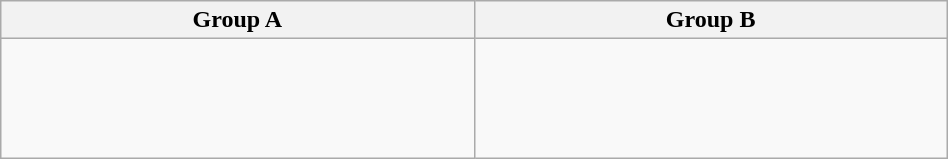<table class="wikitable" width=50%>
<tr>
<th width=50%>Group A</th>
<th width=50%>Group B</th>
</tr>
<tr>
<td valign=top><br><br>
<br>
<br>
</td>
<td valign=top><br><br>
<br>
<br>
</td>
</tr>
</table>
